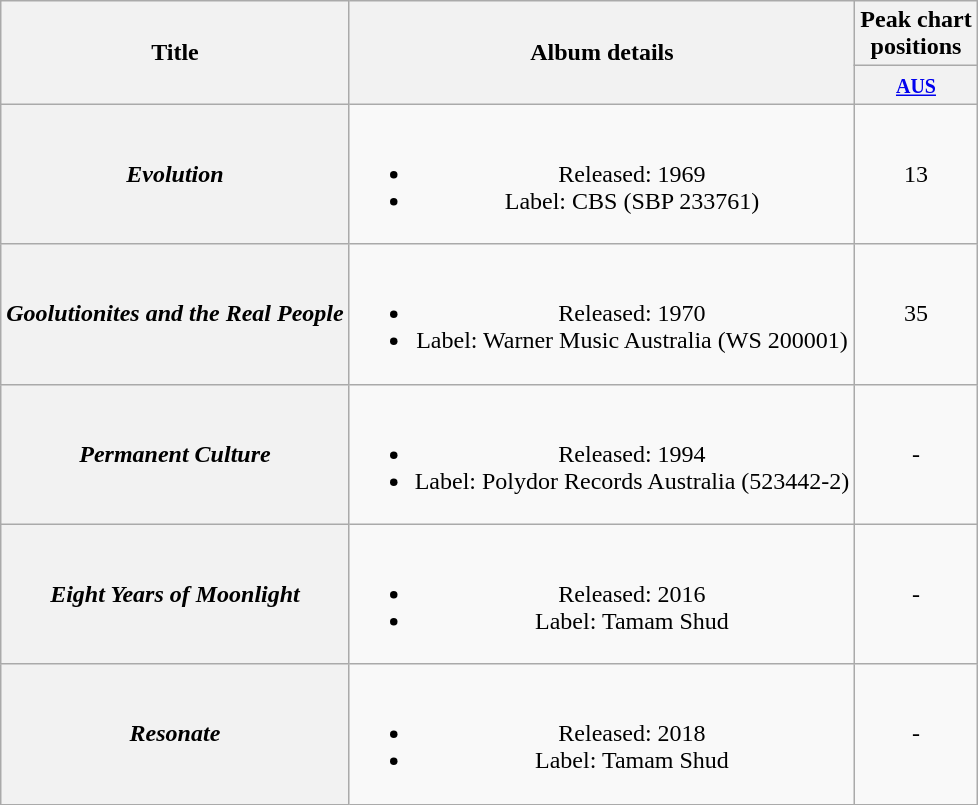<table class="wikitable plainrowheaders" style="text-align:center;" border="1">
<tr>
<th scope="col" rowspan="2">Title</th>
<th scope="col" rowspan="2">Album details</th>
<th scope="col" colspan="1">Peak chart<br>positions</th>
</tr>
<tr>
<th scope="col" style="text-align:center;"><small><a href='#'>AUS</a></small><br></th>
</tr>
<tr>
<th scope="row"><em>Evolution</em></th>
<td><br><ul><li>Released: 1969</li><li>Label: CBS (SBP 233761)</li></ul></td>
<td align="center">13</td>
</tr>
<tr>
<th scope="row"><em>Goolutionites and the Real People</em></th>
<td><br><ul><li>Released: 1970</li><li>Label: Warner Music Australia (WS 200001)</li></ul></td>
<td align="center">35</td>
</tr>
<tr>
<th scope="row"><em>Permanent Culture</em></th>
<td><br><ul><li>Released: 1994</li><li>Label: Polydor Records Australia (523442-2)</li></ul></td>
<td align="center">-</td>
</tr>
<tr>
<th scope="row"><em>Eight Years of Moonlight</em></th>
<td><br><ul><li>Released: 2016</li><li>Label: Tamam Shud</li></ul></td>
<td align="center">-</td>
</tr>
<tr>
<th scope="row"><em>Resonate</em></th>
<td><br><ul><li>Released: 2018</li><li>Label: Tamam Shud</li></ul></td>
<td align="center">-</td>
</tr>
</table>
